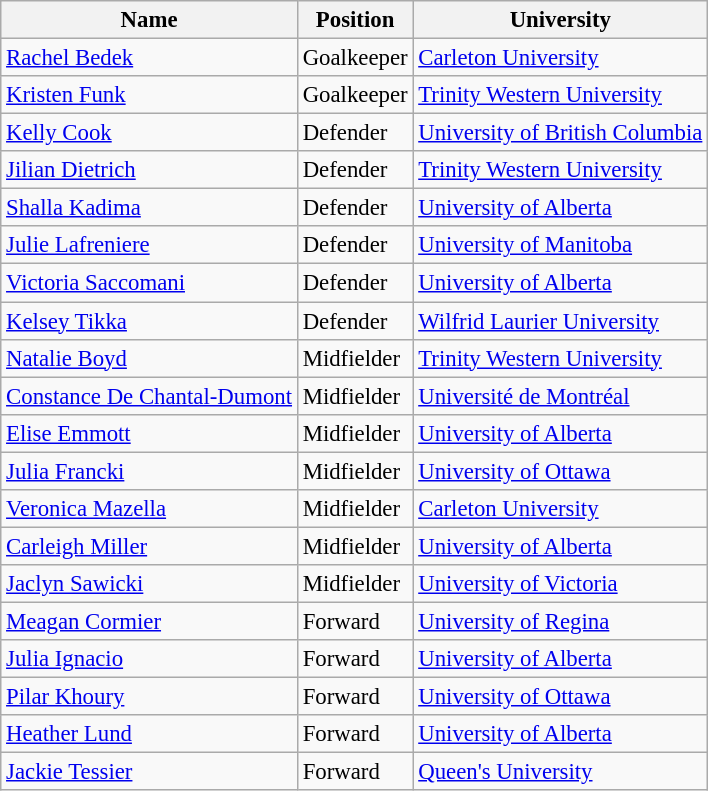<table class="wikitable sortable" style="font-size:95%;">
<tr>
<th>Name</th>
<th>Position</th>
<th>University</th>
</tr>
<tr>
<td><a href='#'>Rachel Bedek</a></td>
<td>Goalkeeper</td>
<td><a href='#'>Carleton University</a></td>
</tr>
<tr>
<td><a href='#'>Kristen Funk</a></td>
<td>Goalkeeper</td>
<td><a href='#'>Trinity Western University</a></td>
</tr>
<tr>
<td><a href='#'>Kelly Cook</a></td>
<td>Defender</td>
<td><a href='#'>University of British Columbia</a></td>
</tr>
<tr>
<td><a href='#'>Jilian Dietrich</a></td>
<td>Defender</td>
<td><a href='#'>Trinity Western University</a></td>
</tr>
<tr>
<td><a href='#'>Shalla Kadima</a></td>
<td>Defender</td>
<td><a href='#'>University of Alberta</a></td>
</tr>
<tr>
<td><a href='#'>Julie Lafreniere</a></td>
<td>Defender</td>
<td><a href='#'>University of Manitoba</a></td>
</tr>
<tr>
<td><a href='#'>Victoria Saccomani</a></td>
<td>Defender</td>
<td><a href='#'>University of Alberta</a></td>
</tr>
<tr>
<td><a href='#'>Kelsey Tikka</a></td>
<td>Defender</td>
<td><a href='#'>Wilfrid Laurier University</a></td>
</tr>
<tr>
<td><a href='#'>Natalie Boyd</a></td>
<td>Midfielder</td>
<td><a href='#'>Trinity Western University</a></td>
</tr>
<tr>
<td><a href='#'>Constance De Chantal-Dumont</a></td>
<td>Midfielder</td>
<td><a href='#'>Université de Montréal</a></td>
</tr>
<tr>
<td><a href='#'>Elise Emmott</a></td>
<td>Midfielder</td>
<td><a href='#'>University of Alberta</a></td>
</tr>
<tr>
<td><a href='#'>Julia Francki</a></td>
<td>Midfielder</td>
<td><a href='#'>University of Ottawa</a></td>
</tr>
<tr>
<td><a href='#'>Veronica Mazella</a></td>
<td>Midfielder</td>
<td><a href='#'>Carleton University</a></td>
</tr>
<tr>
<td><a href='#'>Carleigh Miller</a></td>
<td>Midfielder</td>
<td><a href='#'>University of Alberta</a></td>
</tr>
<tr>
<td><a href='#'>Jaclyn Sawicki</a></td>
<td>Midfielder</td>
<td><a href='#'>University of Victoria</a></td>
</tr>
<tr>
<td><a href='#'>Meagan Cormier</a></td>
<td>Forward</td>
<td><a href='#'>University of Regina</a></td>
</tr>
<tr>
<td><a href='#'>Julia Ignacio</a></td>
<td>Forward</td>
<td><a href='#'>University of Alberta</a></td>
</tr>
<tr>
<td><a href='#'>Pilar Khoury</a></td>
<td>Forward</td>
<td><a href='#'>University of Ottawa</a></td>
</tr>
<tr>
<td><a href='#'>Heather Lund</a></td>
<td>Forward</td>
<td><a href='#'>University of Alberta</a></td>
</tr>
<tr>
<td><a href='#'>Jackie Tessier</a></td>
<td>Forward</td>
<td><a href='#'>Queen's University</a></td>
</tr>
</table>
